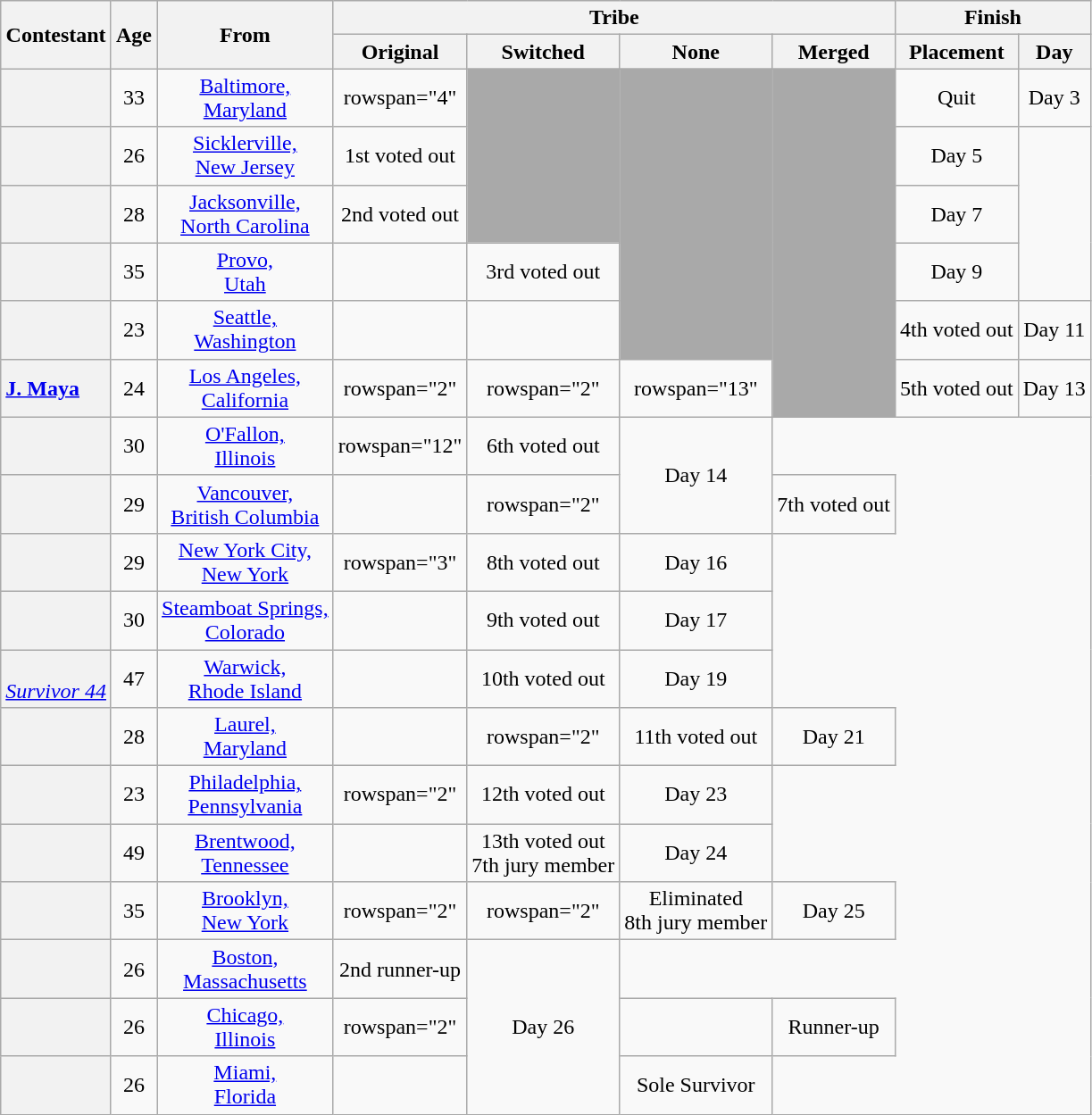<table class="wikitable sortable" style="text-align:center;">
<tr>
<th rowspan="2" scope="col">Contestant</th>
<th rowspan="2" scope="col">Age</th>
<th rowspan="2" scope="col" class="unsortable">From</th>
<th colspan="4" scope="colgroup">Tribe</th>
<th colspan="2" scope="colgroup">Finish</th>
</tr>
<tr>
<th scope="col">Original</th>
<th scope="col">Switched</th>
<th scope="col" class="unsortable">None</th>
<th class="unsortable">Merged</th>
<th scope="col" class=unsortable>Placement</th>
<th scope="col" class=unsortable>Day</th>
</tr>
<tr>
<th scope="row" style="text-align:left"></th>
<td>33</td>
<td><a href='#'>Baltimore,<br>Maryland</a></td>
<td>rowspan="4" </td>
<td rowspan="3" bgcolor="darkgray"></td>
<td rowspan="5" bgcolor="darkgray"></td>
<td rowspan="6" bgcolor="darkgray"></td>
<td>Quit</td>
<td>Day 3</td>
</tr>
<tr>
<th scope="row" style="text-align:left"></th>
<td>26</td>
<td><a href='#'>Sicklerville,<br>New Jersey</a></td>
<td>1st voted out</td>
<td>Day 5</td>
</tr>
<tr>
<th scope="row" style="text-align:left"></th>
<td>28</td>
<td><a href='#'>Jacksonville,<br>North Carolina</a></td>
<td>2nd voted out</td>
<td>Day 7</td>
</tr>
<tr>
<th scope="row" style="text-align:left"></th>
<td>35</td>
<td><a href='#'>Provo,<br>Utah</a></td>
<td></td>
<td>3rd voted out</td>
<td>Day 9</td>
</tr>
<tr>
<th scope="row" style="text-align:left"></th>
<td>23</td>
<td><a href='#'>Seattle,<br>Washington</a></td>
<td></td>
<td></td>
<td>4th voted out</td>
<td>Day 11</td>
</tr>
<tr>
<th scope="erow" style="text-align:left"><a href='#'>J. Maya</a></th>
<td>24</td>
<td><a href='#'>Los Angeles,<br>California</a></td>
<td>rowspan="2" </td>
<td>rowspan="2" </td>
<td>rowspan="13" </td>
<td>5th voted out</td>
<td>Day 13</td>
</tr>
<tr>
<th scope="row" style="text-align:left"></th>
<td>30</td>
<td><a href='#'>O'Fallon,<br>Illinois</a></td>
<td>rowspan="12" </td>
<td>6th voted out</td>
<td rowspan="2">Day 14</td>
</tr>
<tr>
<th scope="row" style="text-align:left"></th>
<td>29</td>
<td><a href='#'>Vancouver,<br>British Columbia</a></td>
<td></td>
<td>rowspan="2" </td>
<td>7th voted out<br></td>
</tr>
<tr>
<th scope="row" style="text-align:left"></th>
<td>29</td>
<td><a href='#'>New York City,<br>New York</a></td>
<td>rowspan="3" </td>
<td>8th voted out<br></td>
<td>Day 16</td>
</tr>
<tr>
<th scope="row" style="text-align:left"></th>
<td>30</td>
<td><a href='#'>Steamboat Springs,<br>Colorado</a></td>
<td></td>
<td>9th voted out<br></td>
<td>Day 17</td>
</tr>
<tr>
<th scope="row" style="text-align:left;font-weight:normal"><strong></strong><br><em><a href='#'>Survivor 44</a></em></th>
<td>47</td>
<td><a href='#'>Warwick,<br>Rhode Island</a></td>
<td></td>
<td>10th voted out<br></td>
<td>Day 19</td>
</tr>
<tr>
<th scope="row" style="text-align:left"></th>
<td>28</td>
<td><a href='#'>Laurel,<br>Maryland</a></td>
<td></td>
<td>rowspan="2" </td>
<td>11th voted out<br></td>
<td>Day 21</td>
</tr>
<tr>
<th scope="row" style="text-align:left"></th>
<td>23</td>
<td><a href='#'>Philadelphia,<br>Pennsylvania</a></td>
<td>rowspan="2" </td>
<td>12th voted out<br></td>
<td>Day 23</td>
</tr>
<tr>
<th scope="row" style="text-align:left"></th>
<td>49</td>
<td><a href='#'>Brentwood,<br>Tennessee</a></td>
<td></td>
<td>13th voted out<br>7th jury member</td>
<td>Day 24</td>
</tr>
<tr>
<th scope="row" style="text-align:left"></th>
<td>35</td>
<td><a href='#'>Brooklyn,<br>New York</a></td>
<td>rowspan="2" </td>
<td>rowspan="2" </td>
<td>Eliminated<br>8th jury member</td>
<td>Day 25</td>
</tr>
<tr>
<th scope="row" style="text-align:left"></th>
<td>26</td>
<td><a href='#'>Boston,<br>Massachusetts</a></td>
<td>2nd runner-up</td>
<td rowspan="3">Day 26</td>
</tr>
<tr>
<th scope="row" style="text-align:left"></th>
<td>26</td>
<td><a href='#'>Chicago,<br>Illinois</a></td>
<td>rowspan="2" </td>
<td></td>
<td>Runner-up</td>
</tr>
<tr>
<th scope="row" style="text-align:left"></th>
<td>26</td>
<td><a href='#'>Miami,<br>Florida</a></td>
<td></td>
<td>Sole Survivor</td>
</tr>
</table>
